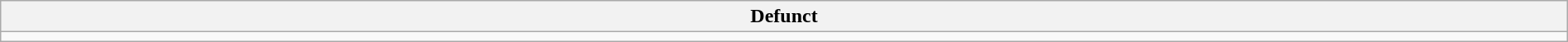<table class="wikitable" style="width:100%;">
<tr>
<th>Defunct</th>
</tr>
<tr>
<td></td>
</tr>
</table>
